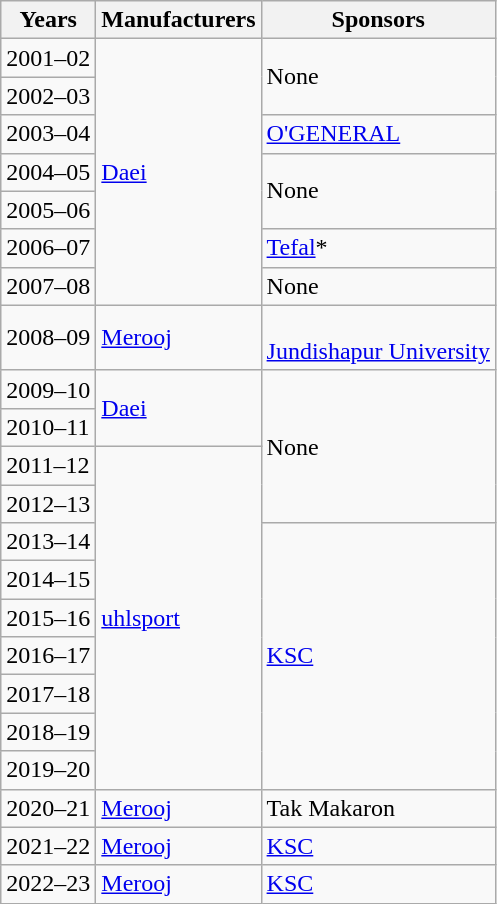<table class="wikitable" style="text-align: left">
<tr>
<th>Years</th>
<th>Manufacturers</th>
<th>Sponsors</th>
</tr>
<tr>
<td>2001–02</td>
<td rowspan="7"><a href='#'>Daei</a></td>
<td rowspan=2>None</td>
</tr>
<tr>
<td>2002–03</td>
</tr>
<tr>
<td>2003–04</td>
<td><a href='#'>O'GENERAL</a></td>
</tr>
<tr>
<td>2004–05</td>
<td rowspan="2">None</td>
</tr>
<tr>
<td>2005–06</td>
</tr>
<tr>
<td>2006–07</td>
<td><a href='#'>Tefal</a>*</td>
</tr>
<tr>
<td>2007–08</td>
<td>None</td>
</tr>
<tr>
<td>2008–09</td>
<td><a href='#'>Merooj</a></td>
<td><br><a href='#'>Jundishapur University</a></td>
</tr>
<tr>
<td>2009–10</td>
<td rowspan="2"><a href='#'>Daei</a></td>
<td rowspan="4">None</td>
</tr>
<tr>
<td>2010–11</td>
</tr>
<tr>
<td>2011–12</td>
<td rowspan="9"><a href='#'>uhlsport</a></td>
</tr>
<tr>
<td>2012–13</td>
</tr>
<tr>
<td>2013–14</td>
<td rowspan="7"><a href='#'>KSC</a></td>
</tr>
<tr>
<td>2014–15</td>
</tr>
<tr>
<td>2015–16</td>
</tr>
<tr>
<td>2016–17</td>
</tr>
<tr>
<td>2017–18</td>
</tr>
<tr>
<td>2018–19</td>
</tr>
<tr>
<td>2019–20</td>
</tr>
<tr>
<td>2020–21</td>
<td><a href='#'>Merooj</a></td>
<td>Tak Makaron</td>
</tr>
<tr>
<td>2021–22</td>
<td><a href='#'>Merooj</a></td>
<td><a href='#'>KSC</a></td>
</tr>
<tr>
<td>2022–23</td>
<td><a href='#'>Merooj</a></td>
<td><a href='#'>KSC</a></td>
</tr>
</table>
